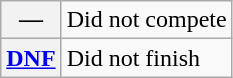<table class="wikitable">
<tr>
<th scope="row">—</th>
<td>Did not compete</td>
</tr>
<tr>
<th scope="row"><a href='#'>DNF</a></th>
<td>Did not finish</td>
</tr>
</table>
